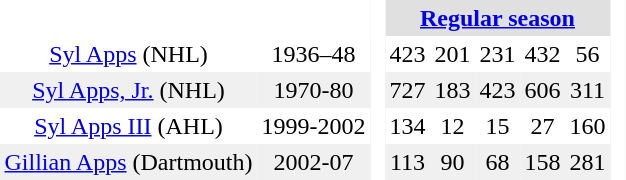<table BORDER="0" CELLPADDING="3" CELLSPACING="0" ID="Table3">
<tr ALIGN="center" bgcolor="#e0e0e0">
<th ALIGN="center" colspan="2" bgcolor="#ffffff"> </th>
<th ALIGN="center" rowspan="99" bgcolor="#ffffff"> </th>
<th ALIGN="center" colspan="5"><a href='#'>Regular season</a></th>
<th ALIGN="center" rowspan="99" bgcolor="#ffffff"> </th>
</tr>
<tr ALIGN="center">
<td><a href='#'>Syl Apps</a> (NHL)</td>
<td>1936–48</td>
<td>423</td>
<td>201</td>
<td>231</td>
<td>432</td>
<td>56</td>
</tr>
<tr ALIGN="center" bgcolor="#f0f0f0">
<td><a href='#'>Syl Apps, Jr.</a> (NHL)</td>
<td>1970-80</td>
<td>727</td>
<td>183</td>
<td>423</td>
<td>606</td>
<td>311</td>
</tr>
<tr ALIGN="center">
<td><a href='#'>Syl Apps III</a> (AHL)</td>
<td>1999-2002</td>
<td>134</td>
<td>12</td>
<td>15</td>
<td>27</td>
<td>160</td>
</tr>
<tr ALIGN="center" bgcolor="#f0f0f0">
<td><a href='#'>Gillian Apps</a> (Dartmouth)</td>
<td>2002-07</td>
<td>113</td>
<td>90</td>
<td>68</td>
<td>158</td>
<td>281</td>
</tr>
<tr ALIGN="center">
</tr>
</table>
